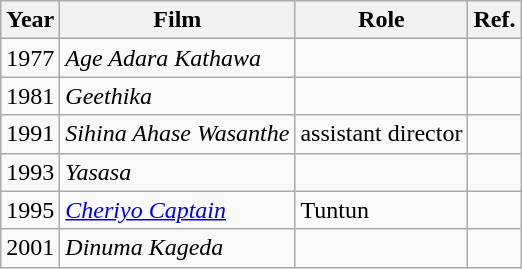<table class="wikitable">
<tr>
<th>Year</th>
<th>Film</th>
<th>Role</th>
<th>Ref.</th>
</tr>
<tr>
<td>1977</td>
<td><em>Age Adara Kathawa</em></td>
<td></td>
<td></td>
</tr>
<tr>
<td>1981</td>
<td><em>Geethika</em></td>
<td></td>
<td></td>
</tr>
<tr>
<td>1991</td>
<td><em>Sihina Ahase Wasanthe</em></td>
<td>assistant director</td>
<td></td>
</tr>
<tr>
<td>1993</td>
<td><em>Yasasa</em></td>
<td></td>
<td></td>
</tr>
<tr>
<td>1995</td>
<td><em><a href='#'>Cheriyo Captain</a></em></td>
<td>Tuntun</td>
<td></td>
</tr>
<tr>
<td>2001</td>
<td><em>Dinuma Kageda</em></td>
<td></td>
<td></td>
</tr>
</table>
